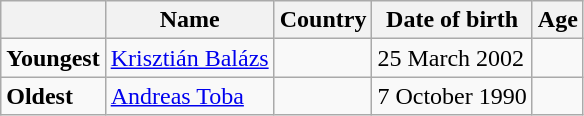<table class="wikitable">
<tr>
<th></th>
<th><strong>Name</strong></th>
<th><strong>Country</strong></th>
<th><strong>Date of birth</strong></th>
<th><strong>Age</strong></th>
</tr>
<tr>
<td><strong>Youngest</strong></td>
<td><a href='#'>Krisztián Balázs</a></td>
<td></td>
<td>25 March 2002</td>
<td></td>
</tr>
<tr>
<td><strong>Oldest</strong></td>
<td><a href='#'>Andreas Toba</a></td>
<td></td>
<td>7 October 1990</td>
<td></td>
</tr>
</table>
